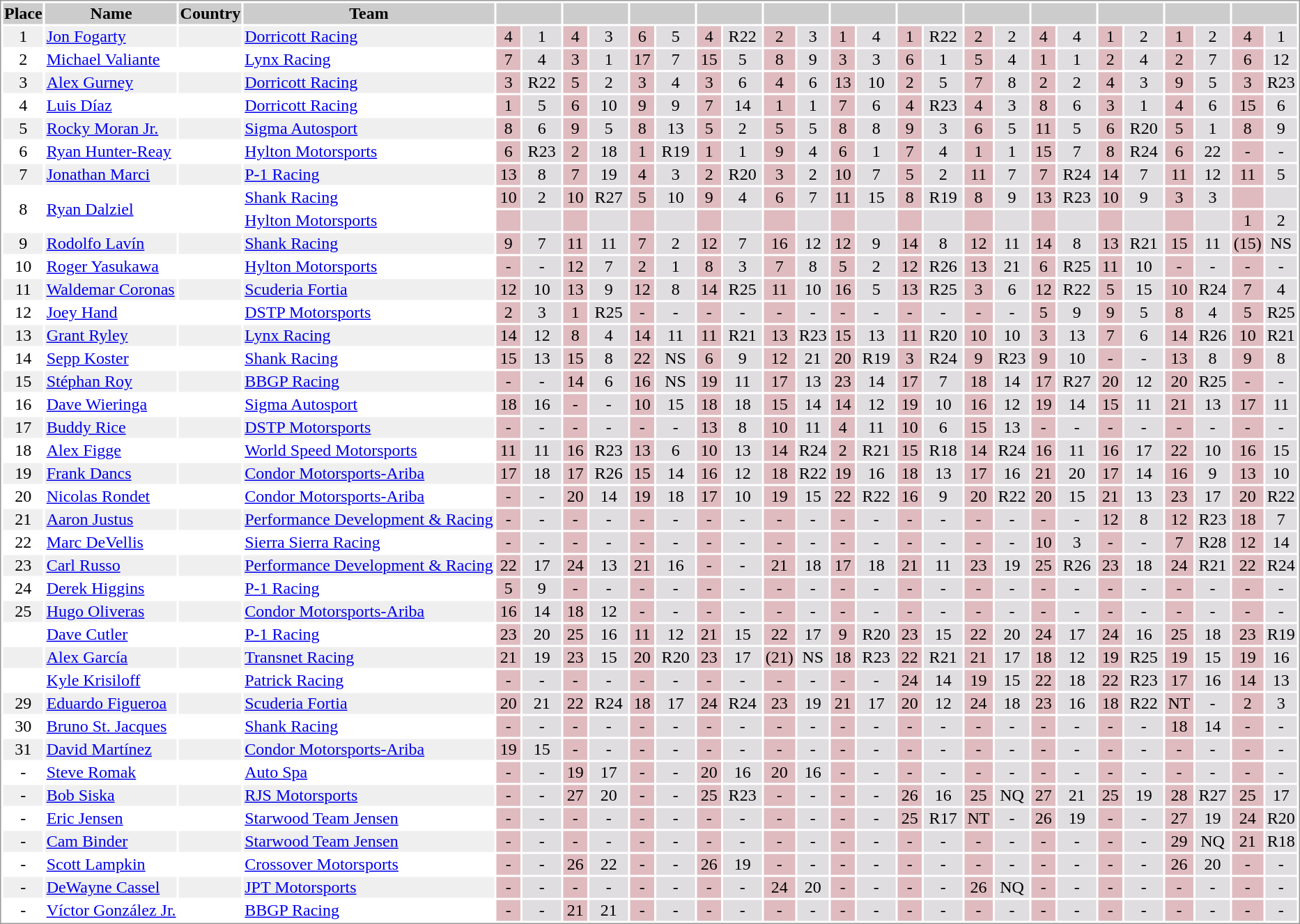<table border="0" style="border: 1px solid #999; background-color:#FFFFFF; text-align:center">
<tr align="center" style="background:#CCCCCC;">
<td><strong>Place</strong></td>
<td><strong>Name</strong></td>
<td><strong>Country</strong></td>
<td><strong>Team</strong></td>
<td colspan=2 align=center width="60"></td>
<td colspan=2 align=center width="60"></td>
<td colspan=2 align=center width="60"></td>
<td colspan=2 align=center width="60"></td>
<td colspan=2 align=center width="60"></td>
<td colspan=2 align=center width="60"></td>
<td colspan=2 align=center width="60"></td>
<td colspan=2 align=center width="60"></td>
<td colspan=2 align=center width="60"></td>
<td colspan=2 align=center width="60"></td>
<td colspan=2 align=center width="60"></td>
<td colspan=2 align=center width="60"></td>
</tr>
<tr style="background:#EFEFEF;">
<td>1</td>
<td align="left"><a href='#'>Jon Fogarty</a></td>
<td align="left"></td>
<td align="left"><a href='#'>Dorricott Racing</a></td>
<td style="background:#DFBBBF;">4</td>
<td style="background:#DFDDDF;">1</td>
<td style="background:#DFBBBF;">4</td>
<td style="background:#DFDDDF;">3</td>
<td style="background:#DFBBBF;">6</td>
<td style="background:#DFDDDF;">5</td>
<td style="background:#DFBBBF;">4</td>
<td style="background:#DFDDDF;">R22</td>
<td style="background:#DFBBBF;">2</td>
<td style="background:#DFDDDF;">3</td>
<td style="background:#DFBBBF;">1</td>
<td style="background:#DFDDDF;">4</td>
<td style="background:#DFBBBF;">1</td>
<td style="background:#DFDDDF;">R22</td>
<td style="background:#DFBBBF;">2</td>
<td style="background:#DFDDDF;">2</td>
<td style="background:#DFBBBF;">4</td>
<td style="background:#DFDDDF;">4</td>
<td style="background:#DFBBBF;">1</td>
<td style="background:#DFDDDF;">2</td>
<td style="background:#DFBBBF;">1</td>
<td style="background:#DFDDDF;">2</td>
<td style="background:#DFBBBF;">4</td>
<td style="background:#DFDDDF;">1</td>
</tr>
<tr>
<td>2</td>
<td align="left"><a href='#'>Michael Valiante</a></td>
<td align="left"></td>
<td align="left"><a href='#'>Lynx Racing</a></td>
<td style="background:#DFBBBF;">7</td>
<td style="background:#DFDDDF;">4</td>
<td style="background:#DFBBBF;">3</td>
<td style="background:#DFDDDF;">1</td>
<td style="background:#DFBBBF;">17</td>
<td style="background:#DFDDDF;">7</td>
<td style="background:#DFBBBF;">15</td>
<td style="background:#DFDDDF;">5</td>
<td style="background:#DFBBBF;">8</td>
<td style="background:#DFDDDF;">9</td>
<td style="background:#DFBBBF;">3</td>
<td style="background:#DFDDDF;">3</td>
<td style="background:#DFBBBF;">6</td>
<td style="background:#DFDDDF;">1</td>
<td style="background:#DFBBBF;">5</td>
<td style="background:#DFDDDF;">4</td>
<td style="background:#DFBBBF;">1</td>
<td style="background:#DFDDDF;">1</td>
<td style="background:#DFBBBF;">2</td>
<td style="background:#DFDDDF;">4</td>
<td style="background:#DFBBBF;">2</td>
<td style="background:#DFDDDF;">7</td>
<td style="background:#DFBBBF;">6</td>
<td style="background:#DFDDDF;">12</td>
</tr>
<tr style="background:#EFEFEF;">
<td>3</td>
<td align="left"><a href='#'>Alex Gurney</a></td>
<td align="left"></td>
<td align="left"><a href='#'>Dorricott Racing</a></td>
<td style="background:#DFBBBF;">3</td>
<td style="background:#DFDDDF;">R22</td>
<td style="background:#DFBBBF;">5</td>
<td style="background:#DFDDDF;">2</td>
<td style="background:#DFBBBF;">3</td>
<td style="background:#DFDDDF;">4</td>
<td style="background:#DFBBBF;">3</td>
<td style="background:#DFDDDF;">6</td>
<td style="background:#DFBBBF;">4</td>
<td style="background:#DFDDDF;">6</td>
<td style="background:#DFBBBF;">13</td>
<td style="background:#DFDDDF;">10</td>
<td style="background:#DFBBBF;">2</td>
<td style="background:#DFDDDF;">5</td>
<td style="background:#DFBBBF;">7</td>
<td style="background:#DFDDDF;">8</td>
<td style="background:#DFBBBF;">2</td>
<td style="background:#DFDDDF;">2</td>
<td style="background:#DFBBBF;">4</td>
<td style="background:#DFDDDF;">3</td>
<td style="background:#DFBBBF;">9</td>
<td style="background:#DFDDDF;">5</td>
<td style="background:#DFBBBF;">3</td>
<td style="background:#DFDDDF;">R23</td>
</tr>
<tr>
<td>4</td>
<td align="left"><a href='#'>Luis Díaz</a></td>
<td align="left"></td>
<td align="left"><a href='#'>Dorricott Racing</a></td>
<td style="background:#DFBBBF;">1</td>
<td style="background:#DFDDDF;">5</td>
<td style="background:#DFBBBF;">6</td>
<td style="background:#DFDDDF;">10</td>
<td style="background:#DFBBBF;">9</td>
<td style="background:#DFDDDF;">9</td>
<td style="background:#DFBBBF;">7</td>
<td style="background:#DFDDDF;">14</td>
<td style="background:#DFBBBF;">1</td>
<td style="background:#DFDDDF;">1</td>
<td style="background:#DFBBBF;">7</td>
<td style="background:#DFDDDF;">6</td>
<td style="background:#DFBBBF;">4</td>
<td style="background:#DFDDDF;">R23</td>
<td style="background:#DFBBBF;">4</td>
<td style="background:#DFDDDF;">3</td>
<td style="background:#DFBBBF;">8</td>
<td style="background:#DFDDDF;">6</td>
<td style="background:#DFBBBF;">3</td>
<td style="background:#DFDDDF;">1</td>
<td style="background:#DFBBBF;">4</td>
<td style="background:#DFDDDF;">6</td>
<td style="background:#DFBBBF;">15</td>
<td style="background:#DFDDDF;">6</td>
</tr>
<tr style="background:#EFEFEF;">
<td>5</td>
<td align="left"><a href='#'>Rocky Moran Jr.</a></td>
<td align="left"></td>
<td align="left"><a href='#'>Sigma Autosport</a></td>
<td style="background:#DFBBBF;">8</td>
<td style="background:#DFDDDF;">6</td>
<td style="background:#DFBBBF;">9</td>
<td style="background:#DFDDDF;">5</td>
<td style="background:#DFBBBF;">8</td>
<td style="background:#DFDDDF;">13</td>
<td style="background:#DFBBBF;">5</td>
<td style="background:#DFDDDF;">2</td>
<td style="background:#DFBBBF;">5</td>
<td style="background:#DFDDDF;">5</td>
<td style="background:#DFBBBF;">8</td>
<td style="background:#DFDDDF;">8</td>
<td style="background:#DFBBBF;">9</td>
<td style="background:#DFDDDF;">3</td>
<td style="background:#DFBBBF;">6</td>
<td style="background:#DFDDDF;">5</td>
<td style="background:#DFBBBF;">11</td>
<td style="background:#DFDDDF;">5</td>
<td style="background:#DFBBBF;">6</td>
<td style="background:#DFDDDF;">R20</td>
<td style="background:#DFBBBF;">5</td>
<td style="background:#DFDDDF;">1</td>
<td style="background:#DFBBBF;">8</td>
<td style="background:#DFDDDF;">9</td>
</tr>
<tr>
<td>6</td>
<td align="left"><a href='#'>Ryan Hunter-Reay</a></td>
<td align="left"></td>
<td align="left"><a href='#'>Hylton Motorsports</a></td>
<td style="background:#DFBBBF;">6</td>
<td style="background:#DFDDDF;">R23</td>
<td style="background:#DFBBBF;">2</td>
<td style="background:#DFDDDF;">18</td>
<td style="background:#DFBBBF;">1</td>
<td style="background:#DFDDDF;">R19</td>
<td style="background:#DFBBBF;">1</td>
<td style="background:#DFDDDF;">1</td>
<td style="background:#DFBBBF;">9</td>
<td style="background:#DFDDDF;">4</td>
<td style="background:#DFBBBF;">6</td>
<td style="background:#DFDDDF;">1</td>
<td style="background:#DFBBBF;">7</td>
<td style="background:#DFDDDF;">4</td>
<td style="background:#DFBBBF;">1</td>
<td style="background:#DFDDDF;">1</td>
<td style="background:#DFBBBF;">15</td>
<td style="background:#DFDDDF;">7</td>
<td style="background:#DFBBBF;">8</td>
<td style="background:#DFDDDF;">R24</td>
<td style="background:#DFBBBF;">6</td>
<td style="background:#DFDDDF;">22</td>
<td style="background:#DFBBBF;">-</td>
<td style="background:#DFDDDF;">-</td>
</tr>
<tr style="background:#EFEFEF;">
<td>7</td>
<td align="left"><a href='#'>Jonathan Marci</a></td>
<td align="left"></td>
<td align="left"><a href='#'>P-1 Racing</a></td>
<td style="background:#DFBBBF;">13</td>
<td style="background:#DFDDDF;">8</td>
<td style="background:#DFBBBF;">7</td>
<td style="background:#DFDDDF;">19</td>
<td style="background:#DFBBBF;">4</td>
<td style="background:#DFDDDF;">3</td>
<td style="background:#DFBBBF;">2</td>
<td style="background:#DFDDDF;">R20</td>
<td style="background:#DFBBBF;">3</td>
<td style="background:#DFDDDF;">2</td>
<td style="background:#DFBBBF;">10</td>
<td style="background:#DFDDDF;">7</td>
<td style="background:#DFBBBF;">5</td>
<td style="background:#DFDDDF;">2</td>
<td style="background:#DFBBBF;">11</td>
<td style="background:#DFDDDF;">7</td>
<td style="background:#DFBBBF;">7</td>
<td style="background:#DFDDDF;">R24</td>
<td style="background:#DFBBBF;">14</td>
<td style="background:#DFDDDF;">7</td>
<td style="background:#DFBBBF;">11</td>
<td style="background:#DFDDDF;">12</td>
<td style="background:#DFBBBF;">11</td>
<td style="background:#DFDDDF;">5</td>
</tr>
<tr>
<td rowspan=2>8</td>
<td rowspan=2 align="left"><a href='#'>Ryan Dalziel</a></td>
<td rowspan=2 align="left"></td>
<td align="left"><a href='#'>Shank Racing</a></td>
<td style="background:#DFBBBF;">10</td>
<td style="background:#DFDDDF;">2</td>
<td style="background:#DFBBBF;">10</td>
<td style="background:#DFDDDF;">R27</td>
<td style="background:#DFBBBF;">5</td>
<td style="background:#DFDDDF;">10</td>
<td style="background:#DFBBBF;">9</td>
<td style="background:#DFDDDF;">4</td>
<td style="background:#DFBBBF;">6</td>
<td style="background:#DFDDDF;">7</td>
<td style="background:#DFBBBF;">11</td>
<td style="background:#DFDDDF;">15</td>
<td style="background:#DFBBBF;">8</td>
<td style="background:#DFDDDF;">R19</td>
<td style="background:#DFBBBF;">8</td>
<td style="background:#DFDDDF;">9</td>
<td style="background:#DFBBBF;">13</td>
<td style="background:#DFDDDF;">R23</td>
<td style="background:#DFBBBF;">10</td>
<td style="background:#DFDDDF;">9</td>
<td style="background:#DFBBBF;">3</td>
<td style="background:#DFDDDF;">3</td>
<td style="background:#DFBBBF;"></td>
<td style="background:#DFDDDF;"></td>
</tr>
<tr>
<td align="left"><a href='#'>Hylton Motorsports</a></td>
<td style="background:#DFBBBF;"></td>
<td style="background:#DFDDDF;"></td>
<td style="background:#DFBBBF;"></td>
<td style="background:#DFDDDF;"></td>
<td style="background:#DFBBBF;"></td>
<td style="background:#DFDDDF;"></td>
<td style="background:#DFBBBF;"></td>
<td style="background:#DFDDDF;"></td>
<td style="background:#DFBBBF;"></td>
<td style="background:#DFDDDF;"></td>
<td style="background:#DFBBBF;"></td>
<td style="background:#DFDDDF;"></td>
<td style="background:#DFBBBF;"></td>
<td style="background:#DFDDDF;"></td>
<td style="background:#DFBBBF;"></td>
<td style="background:#DFDDDF;"></td>
<td style="background:#DFBBBF;"></td>
<td style="background:#DFDDDF;"></td>
<td style="background:#DFBBBF;"></td>
<td style="background:#DFDDDF;"></td>
<td style="background:#DFBBBF;"></td>
<td style="background:#DFDDDF;"></td>
<td style="background:#DFBBBF;">1</td>
<td style="background:#DFDDDF;">2</td>
</tr>
<tr style="background:#EFEFEF;">
<td>9</td>
<td align="left"><a href='#'>Rodolfo Lavín</a></td>
<td align="left"></td>
<td align="left"><a href='#'>Shank Racing</a></td>
<td style="background:#DFBBBF;">9</td>
<td style="background:#DFDDDF;">7</td>
<td style="background:#DFBBBF;">11</td>
<td style="background:#DFDDDF;">11</td>
<td style="background:#DFBBBF;">7</td>
<td style="background:#DFDDDF;">2</td>
<td style="background:#DFBBBF;">12</td>
<td style="background:#DFDDDF;">7</td>
<td style="background:#DFBBBF;">16</td>
<td style="background:#DFDDDF;">12</td>
<td style="background:#DFBBBF;">12</td>
<td style="background:#DFDDDF;">9</td>
<td style="background:#DFBBBF;">14</td>
<td style="background:#DFDDDF;">8</td>
<td style="background:#DFBBBF;">12</td>
<td style="background:#DFDDDF;">11</td>
<td style="background:#DFBBBF;">14</td>
<td style="background:#DFDDDF;">8</td>
<td style="background:#DFBBBF;">13</td>
<td style="background:#DFDDDF;">R21</td>
<td style="background:#DFBBBF;">15</td>
<td style="background:#DFDDDF;">11</td>
<td style="background:#DFBBBF;">(15)</td>
<td style="background:#DFDDDF;">NS</td>
</tr>
<tr>
<td>10</td>
<td align="left"><a href='#'>Roger Yasukawa</a></td>
<td align="left"></td>
<td align="left"><a href='#'>Hylton Motorsports</a></td>
<td style="background:#DFBBBF;">-</td>
<td style="background:#DFDDDF;">-</td>
<td style="background:#DFBBBF;">12</td>
<td style="background:#DFDDDF;">7</td>
<td style="background:#DFBBBF;">2</td>
<td style="background:#DFDDDF;">1</td>
<td style="background:#DFBBBF;">8</td>
<td style="background:#DFDDDF;">3</td>
<td style="background:#DFBBBF;">7</td>
<td style="background:#DFDDDF;">8</td>
<td style="background:#DFBBBF;">5</td>
<td style="background:#DFDDDF;">2</td>
<td style="background:#DFBBBF;">12</td>
<td style="background:#DFDDDF;">R26</td>
<td style="background:#DFBBBF;">13</td>
<td style="background:#DFDDDF;">21</td>
<td style="background:#DFBBBF;">6</td>
<td style="background:#DFDDDF;">R25</td>
<td style="background:#DFBBBF;">11</td>
<td style="background:#DFDDDF;">10</td>
<td style="background:#DFBBBF;">-</td>
<td style="background:#DFDDDF;">-</td>
<td style="background:#DFBBBF;">-</td>
<td style="background:#DFDDDF;">-</td>
</tr>
<tr style="background:#EFEFEF;">
<td>11</td>
<td align="left"><a href='#'>Waldemar Coronas</a></td>
<td align="left"></td>
<td align="left"><a href='#'>Scuderia Fortia</a></td>
<td style="background:#DFBBBF;">12</td>
<td style="background:#DFDDDF;">10</td>
<td style="background:#DFBBBF;">13</td>
<td style="background:#DFDDDF;">9</td>
<td style="background:#DFBBBF;">12</td>
<td style="background:#DFDDDF;">8</td>
<td style="background:#DFBBBF;">14</td>
<td style="background:#DFDDDF;">R25</td>
<td style="background:#DFBBBF;">11</td>
<td style="background:#DFDDDF;">10</td>
<td style="background:#DFBBBF;">16</td>
<td style="background:#DFDDDF;">5</td>
<td style="background:#DFBBBF;">13</td>
<td style="background:#DFDDDF;">R25</td>
<td style="background:#DFBBBF;">3</td>
<td style="background:#DFDDDF;">6</td>
<td style="background:#DFBBBF;">12</td>
<td style="background:#DFDDDF;">R22</td>
<td style="background:#DFBBBF;">5</td>
<td style="background:#DFDDDF;">15</td>
<td style="background:#DFBBBF;">10</td>
<td style="background:#DFDDDF;">R24</td>
<td style="background:#DFBBBF;">7</td>
<td style="background:#DFDDDF;">4</td>
</tr>
<tr>
<td>12</td>
<td align="left"><a href='#'>Joey Hand</a></td>
<td align="left"></td>
<td align="left"><a href='#'>DSTP Motorsports</a></td>
<td style="background:#DFBBBF;">2</td>
<td style="background:#DFDDDF;">3</td>
<td style="background:#DFBBBF;">1</td>
<td style="background:#DFDDDF;">R25</td>
<td style="background:#DFBBBF;">-</td>
<td style="background:#DFDDDF;">-</td>
<td style="background:#DFBBBF;">-</td>
<td style="background:#DFDDDF;">-</td>
<td style="background:#DFBBBF;">-</td>
<td style="background:#DFDDDF;">-</td>
<td style="background:#DFBBBF;">-</td>
<td style="background:#DFDDDF;">-</td>
<td style="background:#DFBBBF;">-</td>
<td style="background:#DFDDDF;">-</td>
<td style="background:#DFBBBF;">-</td>
<td style="background:#DFDDDF;">-</td>
<td style="background:#DFBBBF;">5</td>
<td style="background:#DFDDDF;">9</td>
<td style="background:#DFBBBF;">9</td>
<td style="background:#DFDDDF;">5</td>
<td style="background:#DFBBBF;">8</td>
<td style="background:#DFDDDF;">4</td>
<td style="background:#DFBBBF;">5</td>
<td style="background:#DFDDDF;">R25</td>
</tr>
<tr style="background:#EFEFEF;">
<td>13</td>
<td align="left"><a href='#'>Grant Ryley</a></td>
<td align="left"></td>
<td align="left"><a href='#'>Lynx Racing</a></td>
<td style="background:#DFBBBF;">14</td>
<td style="background:#DFDDDF;">12</td>
<td style="background:#DFBBBF;">8</td>
<td style="background:#DFDDDF;">4</td>
<td style="background:#DFBBBF;">14</td>
<td style="background:#DFDDDF;">11</td>
<td style="background:#DFBBBF;">11</td>
<td style="background:#DFDDDF;">R21</td>
<td style="background:#DFBBBF;">13</td>
<td style="background:#DFDDDF;">R23</td>
<td style="background:#DFBBBF;">15</td>
<td style="background:#DFDDDF;">13</td>
<td style="background:#DFBBBF;">11</td>
<td style="background:#DFDDDF;">R20</td>
<td style="background:#DFBBBF;">10</td>
<td style="background:#DFDDDF;">10</td>
<td style="background:#DFBBBF;">3</td>
<td style="background:#DFDDDF;">13</td>
<td style="background:#DFBBBF;">7</td>
<td style="background:#DFDDDF;">6</td>
<td style="background:#DFBBBF;">14</td>
<td style="background:#DFDDDF;">R26</td>
<td style="background:#DFBBBF;">10</td>
<td style="background:#DFDDDF;">R21</td>
</tr>
<tr>
<td>14</td>
<td align="left"><a href='#'>Sepp Koster</a></td>
<td align="left"></td>
<td align="left"><a href='#'>Shank Racing</a></td>
<td style="background:#DFBBBF;">15</td>
<td style="background:#DFDDDF;">13</td>
<td style="background:#DFBBBF;">15</td>
<td style="background:#DFDDDF;">8</td>
<td style="background:#DFBBBF;">22</td>
<td style="background:#DFDDDF;">NS</td>
<td style="background:#DFBBBF;">6</td>
<td style="background:#DFDDDF;">9</td>
<td style="background:#DFBBBF;">12</td>
<td style="background:#DFDDDF;">21</td>
<td style="background:#DFBBBF;">20</td>
<td style="background:#DFDDDF;">R19</td>
<td style="background:#DFBBBF;">3</td>
<td style="background:#DFDDDF;">R24</td>
<td style="background:#DFBBBF;">9</td>
<td style="background:#DFDDDF;">R23</td>
<td style="background:#DFBBBF;">9</td>
<td style="background:#DFDDDF;">10</td>
<td style="background:#DFBBBF;">-</td>
<td style="background:#DFDDDF;">-</td>
<td style="background:#DFBBBF;">13</td>
<td style="background:#DFDDDF;">8</td>
<td style="background:#DFBBBF;">9</td>
<td style="background:#DFDDDF;">8</td>
</tr>
<tr style="background:#EFEFEF;">
<td>15</td>
<td align="left"><a href='#'>Stéphan Roy</a></td>
<td align="left"></td>
<td align="left"><a href='#'>BBGP Racing</a></td>
<td style="background:#DFBBBF;">-</td>
<td style="background:#DFDDDF;">-</td>
<td style="background:#DFBBBF;">14</td>
<td style="background:#DFDDDF;">6</td>
<td style="background:#DFBBBF;">16</td>
<td style="background:#DFDDDF;">NS</td>
<td style="background:#DFBBBF;">19</td>
<td style="background:#DFDDDF;">11</td>
<td style="background:#DFBBBF;">17</td>
<td style="background:#DFDDDF;">13</td>
<td style="background:#DFBBBF;">23</td>
<td style="background:#DFDDDF;">14</td>
<td style="background:#DFBBBF;">17</td>
<td style="background:#DFDDDF;">7</td>
<td style="background:#DFBBBF;">18</td>
<td style="background:#DFDDDF;">14</td>
<td style="background:#DFBBBF;">17</td>
<td style="background:#DFDDDF;">R27</td>
<td style="background:#DFBBBF;">20</td>
<td style="background:#DFDDDF;">12</td>
<td style="background:#DFBBBF;">20</td>
<td style="background:#DFDDDF;">R25</td>
<td style="background:#DFBBBF;">-</td>
<td style="background:#DFDDDF;">-</td>
</tr>
<tr>
<td>16</td>
<td align="left"><a href='#'>Dave Wieringa</a></td>
<td align="left"></td>
<td align="left"><a href='#'>Sigma Autosport</a></td>
<td style="background:#DFBBBF;">18</td>
<td style="background:#DFDDDF;">16</td>
<td style="background:#DFBBBF;">-</td>
<td style="background:#DFDDDF;">-</td>
<td style="background:#DFBBBF;">10</td>
<td style="background:#DFDDDF;">15</td>
<td style="background:#DFBBBF;">18</td>
<td style="background:#DFDDDF;">18</td>
<td style="background:#DFBBBF;">15</td>
<td style="background:#DFDDDF;">14</td>
<td style="background:#DFBBBF;">14</td>
<td style="background:#DFDDDF;">12</td>
<td style="background:#DFBBBF;">19</td>
<td style="background:#DFDDDF;">10</td>
<td style="background:#DFBBBF;">16</td>
<td style="background:#DFDDDF;">12</td>
<td style="background:#DFBBBF;">19</td>
<td style="background:#DFDDDF;">14</td>
<td style="background:#DFBBBF;">15</td>
<td style="background:#DFDDDF;">11</td>
<td style="background:#DFBBBF;">21</td>
<td style="background:#DFDDDF;">13</td>
<td style="background:#DFBBBF;">17</td>
<td style="background:#DFDDDF;">11</td>
</tr>
<tr style="background:#EFEFEF;">
<td>17</td>
<td align="left"><a href='#'>Buddy Rice</a></td>
<td align="left"></td>
<td align="left"><a href='#'>DSTP Motorsports</a></td>
<td style="background:#DFBBBF;">-</td>
<td style="background:#DFDDDF;">-</td>
<td style="background:#DFBBBF;">-</td>
<td style="background:#DFDDDF;">-</td>
<td style="background:#DFBBBF;">-</td>
<td style="background:#DFDDDF;">-</td>
<td style="background:#DFBBBF;">13</td>
<td style="background:#DFDDDF;">8</td>
<td style="background:#DFBBBF;">10</td>
<td style="background:#DFDDDF;">11</td>
<td style="background:#DFBBBF;">4</td>
<td style="background:#DFDDDF;">11</td>
<td style="background:#DFBBBF;">10</td>
<td style="background:#DFDDDF;">6</td>
<td style="background:#DFBBBF;">15</td>
<td style="background:#DFDDDF;">13</td>
<td style="background:#DFBBBF;">-</td>
<td style="background:#DFDDDF;">-</td>
<td style="background:#DFBBBF;">-</td>
<td style="background:#DFDDDF;">-</td>
<td style="background:#DFBBBF;">-</td>
<td style="background:#DFDDDF;">-</td>
<td style="background:#DFBBBF;">-</td>
<td style="background:#DFDDDF;">-</td>
</tr>
<tr>
<td>18</td>
<td align="left"><a href='#'>Alex Figge</a></td>
<td align="left"></td>
<td align="left"><a href='#'>World Speed Motorsports</a></td>
<td style="background:#DFBBBF;">11</td>
<td style="background:#DFDDDF;">11</td>
<td style="background:#DFBBBF;">16</td>
<td style="background:#DFDDDF;">R23</td>
<td style="background:#DFBBBF;">13</td>
<td style="background:#DFDDDF;">6</td>
<td style="background:#DFBBBF;">10</td>
<td style="background:#DFDDDF;">13</td>
<td style="background:#DFBBBF;">14</td>
<td style="background:#DFDDDF;">R24</td>
<td style="background:#DFBBBF;">2</td>
<td style="background:#DFDDDF;">R21</td>
<td style="background:#DFBBBF;">15</td>
<td style="background:#DFDDDF;">R18</td>
<td style="background:#DFBBBF;">14</td>
<td style="background:#DFDDDF;">R24</td>
<td style="background:#DFBBBF;">16</td>
<td style="background:#DFDDDF;">11</td>
<td style="background:#DFBBBF;">16</td>
<td style="background:#DFDDDF;">17</td>
<td style="background:#DFBBBF;">22</td>
<td style="background:#DFDDDF;">10</td>
<td style="background:#DFBBBF;">16</td>
<td style="background:#DFDDDF;">15</td>
</tr>
<tr style="background:#EFEFEF;">
<td>19</td>
<td align="left"><a href='#'>Frank Dancs</a></td>
<td align="left"></td>
<td align="left"><a href='#'>Condor Motorsports-Ariba</a></td>
<td style="background:#DFBBBF;">17</td>
<td style="background:#DFDDDF;">18</td>
<td style="background:#DFBBBF;">17</td>
<td style="background:#DFDDDF;">R26</td>
<td style="background:#DFBBBF;">15</td>
<td style="background:#DFDDDF;">14</td>
<td style="background:#DFBBBF;">16</td>
<td style="background:#DFDDDF;">12</td>
<td style="background:#DFBBBF;">18</td>
<td style="background:#DFDDDF;">R22</td>
<td style="background:#DFBBBF;">19</td>
<td style="background:#DFDDDF;">16</td>
<td style="background:#DFBBBF;">18</td>
<td style="background:#DFDDDF;">13</td>
<td style="background:#DFBBBF;">17</td>
<td style="background:#DFDDDF;">16</td>
<td style="background:#DFBBBF;">21</td>
<td style="background:#DFDDDF;">20</td>
<td style="background:#DFBBBF;">17</td>
<td style="background:#DFDDDF;">14</td>
<td style="background:#DFBBBF;">16</td>
<td style="background:#DFDDDF;">9</td>
<td style="background:#DFBBBF;">13</td>
<td style="background:#DFDDDF;">10</td>
</tr>
<tr>
<td>20</td>
<td align="left"><a href='#'>Nicolas Rondet</a></td>
<td align="left"></td>
<td align="left"><a href='#'>Condor Motorsports-Ariba</a></td>
<td style="background:#DFBBBF;">-</td>
<td style="background:#DFDDDF;">-</td>
<td style="background:#DFBBBF;">20</td>
<td style="background:#DFDDDF;">14</td>
<td style="background:#DFBBBF;">19</td>
<td style="background:#DFDDDF;">18</td>
<td style="background:#DFBBBF;">17</td>
<td style="background:#DFDDDF;">10</td>
<td style="background:#DFBBBF;">19</td>
<td style="background:#DFDDDF;">15</td>
<td style="background:#DFBBBF;">22</td>
<td style="background:#DFDDDF;">R22</td>
<td style="background:#DFBBBF;">16</td>
<td style="background:#DFDDDF;">9</td>
<td style="background:#DFBBBF;">20</td>
<td style="background:#DFDDDF;">R22</td>
<td style="background:#DFBBBF;">20</td>
<td style="background:#DFDDDF;">15</td>
<td style="background:#DFBBBF;">21</td>
<td style="background:#DFDDDF;">13</td>
<td style="background:#DFBBBF;">23</td>
<td style="background:#DFDDDF;">17</td>
<td style="background:#DFBBBF;">20</td>
<td style="background:#DFDDDF;">R22</td>
</tr>
<tr style="background:#EFEFEF;">
<td>21</td>
<td align="left"><a href='#'>Aaron Justus</a></td>
<td align="left"></td>
<td align="left"><a href='#'>Performance Development & Racing</a></td>
<td style="background:#DFBBBF;">-</td>
<td style="background:#DFDDDF;">-</td>
<td style="background:#DFBBBF;">-</td>
<td style="background:#DFDDDF;">-</td>
<td style="background:#DFBBBF;">-</td>
<td style="background:#DFDDDF;">-</td>
<td style="background:#DFBBBF;">-</td>
<td style="background:#DFDDDF;">-</td>
<td style="background:#DFBBBF;">-</td>
<td style="background:#DFDDDF;">-</td>
<td style="background:#DFBBBF;">-</td>
<td style="background:#DFDDDF;">-</td>
<td style="background:#DFBBBF;">-</td>
<td style="background:#DFDDDF;">-</td>
<td style="background:#DFBBBF;">-</td>
<td style="background:#DFDDDF;">-</td>
<td style="background:#DFBBBF;">-</td>
<td style="background:#DFDDDF;">-</td>
<td style="background:#DFBBBF;">12</td>
<td style="background:#DFDDDF;">8</td>
<td style="background:#DFBBBF;">12</td>
<td style="background:#DFDDDF;">R23</td>
<td style="background:#DFBBBF;">18</td>
<td style="background:#DFDDDF;">7</td>
</tr>
<tr>
<td>22</td>
<td align="left"><a href='#'>Marc DeVellis</a></td>
<td align="left"></td>
<td align="left"><a href='#'>Sierra Sierra Racing</a></td>
<td style="background:#DFBBBF;">-</td>
<td style="background:#DFDDDF;">-</td>
<td style="background:#DFBBBF;">-</td>
<td style="background:#DFDDDF;">-</td>
<td style="background:#DFBBBF;">-</td>
<td style="background:#DFDDDF;">-</td>
<td style="background:#DFBBBF;">-</td>
<td style="background:#DFDDDF;">-</td>
<td style="background:#DFBBBF;">-</td>
<td style="background:#DFDDDF;">-</td>
<td style="background:#DFBBBF;">-</td>
<td style="background:#DFDDDF;">-</td>
<td style="background:#DFBBBF;">-</td>
<td style="background:#DFDDDF;">-</td>
<td style="background:#DFBBBF;">-</td>
<td style="background:#DFDDDF;">-</td>
<td style="background:#DFBBBF;">10</td>
<td style="background:#DFDDDF;">3</td>
<td style="background:#DFBBBF;">-</td>
<td style="background:#DFDDDF;">-</td>
<td style="background:#DFBBBF;">7</td>
<td style="background:#DFDDDF;">R28</td>
<td style="background:#DFBBBF;">12</td>
<td style="background:#DFDDDF;">14</td>
</tr>
<tr style="background:#EFEFEF;">
<td>23</td>
<td align="left"><a href='#'>Carl Russo</a></td>
<td align="left"></td>
<td align="left"><a href='#'>Performance Development & Racing</a></td>
<td style="background:#DFBBBF;">22</td>
<td style="background:#DFDDDF;">17</td>
<td style="background:#DFBBBF;">24</td>
<td style="background:#DFDDDF;">13</td>
<td style="background:#DFBBBF;">21</td>
<td style="background:#DFDDDF;">16</td>
<td style="background:#DFBBBF;">-</td>
<td style="background:#DFDDDF;">-</td>
<td style="background:#DFBBBF;">21</td>
<td style="background:#DFDDDF;">18</td>
<td style="background:#DFBBBF;">17</td>
<td style="background:#DFDDDF;">18</td>
<td style="background:#DFBBBF;">21</td>
<td style="background:#DFDDDF;">11</td>
<td style="background:#DFBBBF;">23</td>
<td style="background:#DFDDDF;">19</td>
<td style="background:#DFBBBF;">25</td>
<td style="background:#DFDDDF;">R26</td>
<td style="background:#DFBBBF;">23</td>
<td style="background:#DFDDDF;">18</td>
<td style="background:#DFBBBF;">24</td>
<td style="background:#DFDDDF;">R21</td>
<td style="background:#DFBBBF;">22</td>
<td style="background:#DFDDDF;">R24</td>
</tr>
<tr>
<td>24</td>
<td align="left"><a href='#'>Derek Higgins</a></td>
<td align="left"></td>
<td align="left"><a href='#'>P-1 Racing</a></td>
<td style="background:#DFBBBF;">5</td>
<td style="background:#DFDDDF;">9</td>
<td style="background:#DFBBBF;">-</td>
<td style="background:#DFDDDF;">-</td>
<td style="background:#DFBBBF;">-</td>
<td style="background:#DFDDDF;">-</td>
<td style="background:#DFBBBF;">-</td>
<td style="background:#DFDDDF;">-</td>
<td style="background:#DFBBBF;">-</td>
<td style="background:#DFDDDF;">-</td>
<td style="background:#DFBBBF;">-</td>
<td style="background:#DFDDDF;">-</td>
<td style="background:#DFBBBF;">-</td>
<td style="background:#DFDDDF;">-</td>
<td style="background:#DFBBBF;">-</td>
<td style="background:#DFDDDF;">-</td>
<td style="background:#DFBBBF;">-</td>
<td style="background:#DFDDDF;">-</td>
<td style="background:#DFBBBF;">-</td>
<td style="background:#DFDDDF;">-</td>
<td style="background:#DFBBBF;">-</td>
<td style="background:#DFDDDF;">-</td>
<td style="background:#DFBBBF;">-</td>
<td style="background:#DFDDDF;">-</td>
</tr>
<tr style="background:#EFEFEF;">
<td>25</td>
<td align="left"><a href='#'>Hugo Oliveras</a></td>
<td align="left"></td>
<td align="left"><a href='#'>Condor Motorsports-Ariba</a></td>
<td style="background:#DFBBBF;">16</td>
<td style="background:#DFDDDF;">14</td>
<td style="background:#DFBBBF;">18</td>
<td style="background:#DFDDDF;">12</td>
<td style="background:#DFBBBF;">-</td>
<td style="background:#DFDDDF;">-</td>
<td style="background:#DFBBBF;">-</td>
<td style="background:#DFDDDF;">-</td>
<td style="background:#DFBBBF;">-</td>
<td style="background:#DFDDDF;">-</td>
<td style="background:#DFBBBF;">-</td>
<td style="background:#DFDDDF;">-</td>
<td style="background:#DFBBBF;">-</td>
<td style="background:#DFDDDF;">-</td>
<td style="background:#DFBBBF;">-</td>
<td style="background:#DFDDDF;">-</td>
<td style="background:#DFBBBF;">-</td>
<td style="background:#DFDDDF;">-</td>
<td style="background:#DFBBBF;">-</td>
<td style="background:#DFDDDF;">-</td>
<td style="background:#DFBBBF;">-</td>
<td style="background:#DFDDDF;">-</td>
<td style="background:#DFBBBF;">-</td>
<td style="background:#DFDDDF;">-</td>
</tr>
<tr>
<td></td>
<td align="left"><a href='#'>Dave Cutler</a></td>
<td align="left"></td>
<td align="left"><a href='#'>P-1 Racing</a></td>
<td style="background:#DFBBBF;">23</td>
<td style="background:#DFDDDF;">20</td>
<td style="background:#DFBBBF;">25</td>
<td style="background:#DFDDDF;">16</td>
<td style="background:#DFBBBF;">11</td>
<td style="background:#DFDDDF;">12</td>
<td style="background:#DFBBBF;">21</td>
<td style="background:#DFDDDF;">15</td>
<td style="background:#DFBBBF;">22</td>
<td style="background:#DFDDDF;">17</td>
<td style="background:#DFBBBF;">9</td>
<td style="background:#DFDDDF;">R20</td>
<td style="background:#DFBBBF;">23</td>
<td style="background:#DFDDDF;">15</td>
<td style="background:#DFBBBF;">22</td>
<td style="background:#DFDDDF;">20</td>
<td style="background:#DFBBBF;">24</td>
<td style="background:#DFDDDF;">17</td>
<td style="background:#DFBBBF;">24</td>
<td style="background:#DFDDDF;">16</td>
<td style="background:#DFBBBF;">25</td>
<td style="background:#DFDDDF;">18</td>
<td style="background:#DFBBBF;">23</td>
<td style="background:#DFDDDF;">R19</td>
</tr>
<tr style="background:#EFEFEF;">
<td></td>
<td align="left"><a href='#'>Alex García</a></td>
<td align="left"></td>
<td align="left"><a href='#'>Transnet Racing</a></td>
<td style="background:#DFBBBF;">21</td>
<td style="background:#DFDDDF;">19</td>
<td style="background:#DFBBBF;">23</td>
<td style="background:#DFDDDF;">15</td>
<td style="background:#DFBBBF;">20</td>
<td style="background:#DFDDDF;">R20</td>
<td style="background:#DFBBBF;">23</td>
<td style="background:#DFDDDF;">17</td>
<td style="background:#DFBBBF;">(21)</td>
<td style="background:#DFDDDF;">NS</td>
<td style="background:#DFBBBF;">18</td>
<td style="background:#DFDDDF;">R23</td>
<td style="background:#DFBBBF;">22</td>
<td style="background:#DFDDDF;">R21</td>
<td style="background:#DFBBBF;">21</td>
<td style="background:#DFDDDF;">17</td>
<td style="background:#DFBBBF;">18</td>
<td style="background:#DFDDDF;">12</td>
<td style="background:#DFBBBF;">19</td>
<td style="background:#DFDDDF;">R25</td>
<td style="background:#DFBBBF;">19</td>
<td style="background:#DFDDDF;">15</td>
<td style="background:#DFBBBF;">19</td>
<td style="background:#DFDDDF;">16</td>
</tr>
<tr>
<td></td>
<td align="left"><a href='#'>Kyle Krisiloff</a></td>
<td align="left"></td>
<td align="left"><a href='#'>Patrick Racing</a></td>
<td style="background:#DFBBBF;">-</td>
<td style="background:#DFDDDF;">-</td>
<td style="background:#DFBBBF;">-</td>
<td style="background:#DFDDDF;">-</td>
<td style="background:#DFBBBF;">-</td>
<td style="background:#DFDDDF;">-</td>
<td style="background:#DFBBBF;">-</td>
<td style="background:#DFDDDF;">-</td>
<td style="background:#DFBBBF;">-</td>
<td style="background:#DFDDDF;">-</td>
<td style="background:#DFBBBF;">-</td>
<td style="background:#DFDDDF;">-</td>
<td style="background:#DFBBBF;">24</td>
<td style="background:#DFDDDF;">14</td>
<td style="background:#DFBBBF;">19</td>
<td style="background:#DFDDDF;">15</td>
<td style="background:#DFBBBF;">22</td>
<td style="background:#DFDDDF;">18</td>
<td style="background:#DFBBBF;">22</td>
<td style="background:#DFDDDF;">R23</td>
<td style="background:#DFBBBF;">17</td>
<td style="background:#DFDDDF;">16</td>
<td style="background:#DFBBBF;">14</td>
<td style="background:#DFDDDF;">13</td>
</tr>
<tr style="background:#EFEFEF;">
<td>29</td>
<td align="left"><a href='#'>Eduardo Figueroa</a></td>
<td align="left"></td>
<td align="left"><a href='#'>Scuderia Fortia</a></td>
<td style="background:#DFBBBF;">20</td>
<td style="background:#DFDDDF;">21</td>
<td style="background:#DFBBBF;">22</td>
<td style="background:#DFDDDF;">R24</td>
<td style="background:#DFBBBF;">18</td>
<td style="background:#DFDDDF;">17</td>
<td style="background:#DFBBBF;">24</td>
<td style="background:#DFDDDF;">R24</td>
<td style="background:#DFBBBF;">23</td>
<td style="background:#DFDDDF;">19</td>
<td style="background:#DFBBBF;">21</td>
<td style="background:#DFDDDF;">17</td>
<td style="background:#DFBBBF;">20</td>
<td style="background:#DFDDDF;">12</td>
<td style="background:#DFBBBF;">24</td>
<td style="background:#DFDDDF;">18</td>
<td style="background:#DFBBBF;">23</td>
<td style="background:#DFDDDF;">16</td>
<td style="background:#DFBBBF;">18</td>
<td style="background:#DFDDDF;">R22</td>
<td style="background:#DFBBBF;">NT</td>
<td style="background:#DFDDDF;">-</td>
<td style="background:#DFBBBF;">2</td>
<td style="background:#DFDDDF;">3</td>
</tr>
<tr>
<td>30</td>
<td align="left"><a href='#'>Bruno St. Jacques</a></td>
<td align="left"></td>
<td align="left"><a href='#'>Shank Racing</a></td>
<td style="background:#DFBBBF;">-</td>
<td style="background:#DFDDDF;">-</td>
<td style="background:#DFBBBF;">-</td>
<td style="background:#DFDDDF;">-</td>
<td style="background:#DFBBBF;">-</td>
<td style="background:#DFDDDF;">-</td>
<td style="background:#DFBBBF;">-</td>
<td style="background:#DFDDDF;">-</td>
<td style="background:#DFBBBF;">-</td>
<td style="background:#DFDDDF;">-</td>
<td style="background:#DFBBBF;">-</td>
<td style="background:#DFDDDF;">-</td>
<td style="background:#DFBBBF;">-</td>
<td style="background:#DFDDDF;">-</td>
<td style="background:#DFBBBF;">-</td>
<td style="background:#DFDDDF;">-</td>
<td style="background:#DFBBBF;">-</td>
<td style="background:#DFDDDF;">-</td>
<td style="background:#DFBBBF;">-</td>
<td style="background:#DFDDDF;">-</td>
<td style="background:#DFBBBF;">18</td>
<td style="background:#DFDDDF;">14</td>
<td style="background:#DFBBBF;">-</td>
<td style="background:#DFDDDF;">-</td>
</tr>
<tr style="background:#EFEFEF;">
<td>31</td>
<td align="left"><a href='#'>David Martínez</a></td>
<td align="left"></td>
<td align="left"><a href='#'>Condor Motorsports-Ariba</a></td>
<td style="background:#DFBBBF;">19</td>
<td style="background:#DFDDDF;">15</td>
<td style="background:#DFBBBF;">-</td>
<td style="background:#DFDDDF;">-</td>
<td style="background:#DFBBBF;">-</td>
<td style="background:#DFDDDF;">-</td>
<td style="background:#DFBBBF;">-</td>
<td style="background:#DFDDDF;">-</td>
<td style="background:#DFBBBF;">-</td>
<td style="background:#DFDDDF;">-</td>
<td style="background:#DFBBBF;">-</td>
<td style="background:#DFDDDF;">-</td>
<td style="background:#DFBBBF;">-</td>
<td style="background:#DFDDDF;">-</td>
<td style="background:#DFBBBF;">-</td>
<td style="background:#DFDDDF;">-</td>
<td style="background:#DFBBBF;">-</td>
<td style="background:#DFDDDF;">-</td>
<td style="background:#DFBBBF;">-</td>
<td style="background:#DFDDDF;">-</td>
<td style="background:#DFBBBF;">-</td>
<td style="background:#DFDDDF;">-</td>
<td style="background:#DFBBBF;">-</td>
<td style="background:#DFDDDF;">-</td>
</tr>
<tr>
<td>-</td>
<td align="left"><a href='#'>Steve Romak</a></td>
<td align="left"></td>
<td align="left"><a href='#'>Auto Spa</a></td>
<td style="background:#DFBBBF;">-</td>
<td style="background:#DFDDDF;">-</td>
<td style="background:#DFBBBF;">19</td>
<td style="background:#DFDDDF;">17</td>
<td style="background:#DFBBBF;">-</td>
<td style="background:#DFDDDF;">-</td>
<td style="background:#DFBBBF;">20</td>
<td style="background:#DFDDDF;">16</td>
<td style="background:#DFBBBF;">20</td>
<td style="background:#DFDDDF;">16</td>
<td style="background:#DFBBBF;">-</td>
<td style="background:#DFDDDF;">-</td>
<td style="background:#DFBBBF;">-</td>
<td style="background:#DFDDDF;">-</td>
<td style="background:#DFBBBF;">-</td>
<td style="background:#DFDDDF;">-</td>
<td style="background:#DFBBBF;">-</td>
<td style="background:#DFDDDF;">-</td>
<td style="background:#DFBBBF;">-</td>
<td style="background:#DFDDDF;">-</td>
<td style="background:#DFBBBF;">-</td>
<td style="background:#DFDDDF;">-</td>
<td style="background:#DFBBBF;">-</td>
<td style="background:#DFDDDF;">-</td>
</tr>
<tr style="background:#EFEFEF;">
<td>-</td>
<td align="left"><a href='#'>Bob Siska</a></td>
<td align="left"></td>
<td align="left"><a href='#'>RJS Motorsports</a></td>
<td style="background:#DFBBBF;">-</td>
<td style="background:#DFDDDF;">-</td>
<td style="background:#DFBBBF;">27</td>
<td style="background:#DFDDDF;">20</td>
<td style="background:#DFBBBF;">-</td>
<td style="background:#DFDDDF;">-</td>
<td style="background:#DFBBBF;">25</td>
<td style="background:#DFDDDF;">R23</td>
<td style="background:#DFBBBF;">-</td>
<td style="background:#DFDDDF;">-</td>
<td style="background:#DFBBBF;">-</td>
<td style="background:#DFDDDF;">-</td>
<td style="background:#DFBBBF;">26</td>
<td style="background:#DFDDDF;">16</td>
<td style="background:#DFBBBF;">25</td>
<td style="background:#DFDDDF;">NQ</td>
<td style="background:#DFBBBF;">27</td>
<td style="background:#DFDDDF;">21</td>
<td style="background:#DFBBBF;">25</td>
<td style="background:#DFDDDF;">19</td>
<td style="background:#DFBBBF;">28</td>
<td style="background:#DFDDDF;">R27</td>
<td style="background:#DFBBBF;">25</td>
<td style="background:#DFDDDF;">17</td>
</tr>
<tr>
<td>-</td>
<td align="left"><a href='#'>Eric Jensen</a></td>
<td align="left"></td>
<td align="left"><a href='#'>Starwood Team Jensen</a></td>
<td style="background:#DFBBBF;">-</td>
<td style="background:#DFDDDF;">-</td>
<td style="background:#DFBBBF;">-</td>
<td style="background:#DFDDDF;">-</td>
<td style="background:#DFBBBF;">-</td>
<td style="background:#DFDDDF;">-</td>
<td style="background:#DFBBBF;">-</td>
<td style="background:#DFDDDF;">-</td>
<td style="background:#DFBBBF;">-</td>
<td style="background:#DFDDDF;">-</td>
<td style="background:#DFBBBF;">-</td>
<td style="background:#DFDDDF;">-</td>
<td style="background:#DFBBBF;">25</td>
<td style="background:#DFDDDF;">R17</td>
<td style="background:#DFBBBF;">NT</td>
<td style="background:#DFDDDF;">-</td>
<td style="background:#DFBBBF;">26</td>
<td style="background:#DFDDDF;">19</td>
<td style="background:#DFBBBF;">-</td>
<td style="background:#DFDDDF;">-</td>
<td style="background:#DFBBBF;">27</td>
<td style="background:#DFDDDF;">19</td>
<td style="background:#DFBBBF;">24</td>
<td style="background:#DFDDDF;">R20</td>
</tr>
<tr style="background:#EFEFEF;">
<td>-</td>
<td align="left"><a href='#'>Cam Binder</a></td>
<td align="left"></td>
<td align="left"><a href='#'>Starwood Team Jensen</a></td>
<td style="background:#DFBBBF;">-</td>
<td style="background:#DFDDDF;">-</td>
<td style="background:#DFBBBF;">-</td>
<td style="background:#DFDDDF;">-</td>
<td style="background:#DFBBBF;">-</td>
<td style="background:#DFDDDF;">-</td>
<td style="background:#DFBBBF;">-</td>
<td style="background:#DFDDDF;">-</td>
<td style="background:#DFBBBF;">-</td>
<td style="background:#DFDDDF;">-</td>
<td style="background:#DFBBBF;">-</td>
<td style="background:#DFDDDF;">-</td>
<td style="background:#DFBBBF;">-</td>
<td style="background:#DFDDDF;">-</td>
<td style="background:#DFBBBF;">-</td>
<td style="background:#DFDDDF;">-</td>
<td style="background:#DFBBBF;">-</td>
<td style="background:#DFDDDF;">-</td>
<td style="background:#DFBBBF;">-</td>
<td style="background:#DFDDDF;">-</td>
<td style="background:#DFBBBF;">29</td>
<td style="background:#DFDDDF;">NQ</td>
<td style="background:#DFBBBF;">21</td>
<td style="background:#DFDDDF;">R18</td>
</tr>
<tr>
<td>-</td>
<td align="left"><a href='#'>Scott Lampkin</a></td>
<td align="left"></td>
<td align="left"><a href='#'>Crossover Motorsports</a></td>
<td style="background:#DFBBBF;">-</td>
<td style="background:#DFDDDF;">-</td>
<td style="background:#DFBBBF;">26</td>
<td style="background:#DFDDDF;">22</td>
<td style="background:#DFBBBF;">-</td>
<td style="background:#DFDDDF;">-</td>
<td style="background:#DFBBBF;">26</td>
<td style="background:#DFDDDF;">19</td>
<td style="background:#DFBBBF;">-</td>
<td style="background:#DFDDDF;">-</td>
<td style="background:#DFBBBF;">-</td>
<td style="background:#DFDDDF;">-</td>
<td style="background:#DFBBBF;">-</td>
<td style="background:#DFDDDF;">-</td>
<td style="background:#DFBBBF;">-</td>
<td style="background:#DFDDDF;">-</td>
<td style="background:#DFBBBF;">-</td>
<td style="background:#DFDDDF;">-</td>
<td style="background:#DFBBBF;">-</td>
<td style="background:#DFDDDF;">-</td>
<td style="background:#DFBBBF;">26</td>
<td style="background:#DFDDDF;">20</td>
<td style="background:#DFBBBF;">-</td>
<td style="background:#DFDDDF;">-</td>
</tr>
<tr style="background:#EFEFEF;">
<td>-</td>
<td align="left"><a href='#'>DeWayne Cassel</a></td>
<td align="left"></td>
<td align="left"><a href='#'>JPT Motorsports</a></td>
<td style="background:#DFBBBF;">-</td>
<td style="background:#DFDDDF;">-</td>
<td style="background:#DFBBBF;">-</td>
<td style="background:#DFDDDF;">-</td>
<td style="background:#DFBBBF;">-</td>
<td style="background:#DFDDDF;">-</td>
<td style="background:#DFBBBF;">-</td>
<td style="background:#DFDDDF;">-</td>
<td style="background:#DFBBBF;">24</td>
<td style="background:#DFDDDF;">20</td>
<td style="background:#DFBBBF;">-</td>
<td style="background:#DFDDDF;">-</td>
<td style="background:#DFBBBF;">-</td>
<td style="background:#DFDDDF;">-</td>
<td style="background:#DFBBBF;">26</td>
<td style="background:#DFDDDF;">NQ</td>
<td style="background:#DFBBBF;">-</td>
<td style="background:#DFDDDF;">-</td>
<td style="background:#DFBBBF;">-</td>
<td style="background:#DFDDDF;">-</td>
<td style="background:#DFBBBF;">-</td>
<td style="background:#DFDDDF;">-</td>
<td style="background:#DFBBBF;">-</td>
<td style="background:#DFDDDF;">-</td>
</tr>
<tr>
<td>-</td>
<td align="left"><a href='#'>Víctor González Jr.</a></td>
<td align="left"></td>
<td align="left"><a href='#'>BBGP Racing</a></td>
<td style="background:#DFBBBF;">-</td>
<td style="background:#DFDDDF;">-</td>
<td style="background:#DFBBBF;">21</td>
<td style="background:#DFDDDF;">21</td>
<td style="background:#DFBBBF;">-</td>
<td style="background:#DFDDDF;">-</td>
<td style="background:#DFBBBF;">-</td>
<td style="background:#DFDDDF;">-</td>
<td style="background:#DFBBBF;">-</td>
<td style="background:#DFDDDF;">-</td>
<td style="background:#DFBBBF;">-</td>
<td style="background:#DFDDDF;">-</td>
<td style="background:#DFBBBF;">-</td>
<td style="background:#DFDDDF;">-</td>
<td style="background:#DFBBBF;">-</td>
<td style="background:#DFDDDF;">-</td>
<td style="background:#DFBBBF;">-</td>
<td style="background:#DFDDDF;">-</td>
<td style="background:#DFBBBF;">-</td>
<td style="background:#DFDDDF;">-</td>
<td style="background:#DFBBBF;">-</td>
<td style="background:#DFDDDF;">-</td>
<td style="background:#DFBBBF;">-</td>
<td style="background:#DFDDDF;">-</td>
</tr>
</table>
